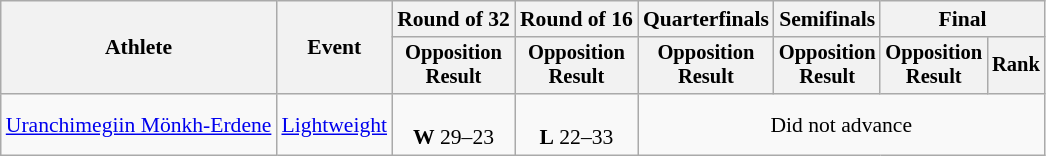<table class="wikitable" style="font-size:90%">
<tr>
<th rowspan="2">Athlete</th>
<th rowspan="2">Event</th>
<th>Round of 32</th>
<th>Round of 16</th>
<th>Quarterfinals</th>
<th>Semifinals</th>
<th colspan=2>Final</th>
</tr>
<tr style="font-size:95%">
<th>Opposition<br>Result</th>
<th>Opposition<br>Result</th>
<th>Opposition<br>Result</th>
<th>Opposition<br>Result</th>
<th>Opposition<br>Result</th>
<th>Rank</th>
</tr>
<tr align=center>
<td align=left><a href='#'>Uranchimegiin Mönkh-Erdene</a></td>
<td align=left><a href='#'>Lightweight</a></td>
<td><br><strong>W</strong> 29–23</td>
<td><br><strong>L</strong> 22–33</td>
<td colspan=5>Did not advance</td>
</tr>
</table>
